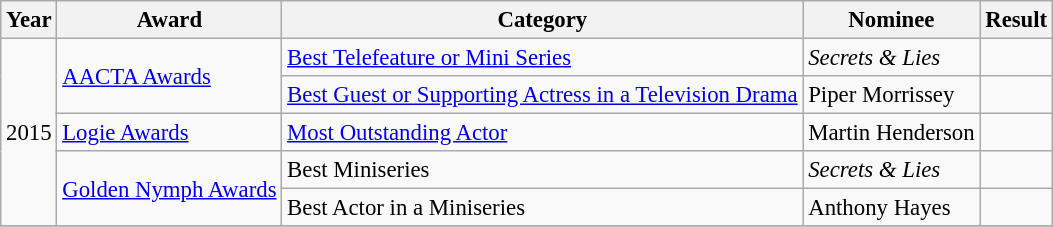<table class="wikitable plainrowheaders" style="font-size: 95%;">
<tr>
<th scope="col">Year</th>
<th scope="col">Award</th>
<th scope="col">Category</th>
<th scope="col">Nominee</th>
<th scope="col">Result</th>
</tr>
<tr>
<td rowspan="5">2015</td>
<td rowspan="2"><a href='#'>AACTA Awards</a></td>
<td><a href='#'>Best Telefeature or Mini Series</a></td>
<td><em>Secrets & Lies</em></td>
<td></td>
</tr>
<tr>
<td><a href='#'>Best Guest or Supporting Actress in a Television Drama</a></td>
<td>Piper Morrissey</td>
<td></td>
</tr>
<tr>
<td><a href='#'>Logie Awards</a></td>
<td><a href='#'>Most Outstanding Actor</a></td>
<td>Martin Henderson</td>
<td></td>
</tr>
<tr>
<td rowspan="2"><a href='#'>Golden Nymph Awards</a></td>
<td>Best Miniseries</td>
<td><em>Secrets & Lies</em></td>
<td></td>
</tr>
<tr>
<td>Best Actor in a Miniseries</td>
<td>Anthony Hayes</td>
<td></td>
</tr>
<tr>
</tr>
</table>
